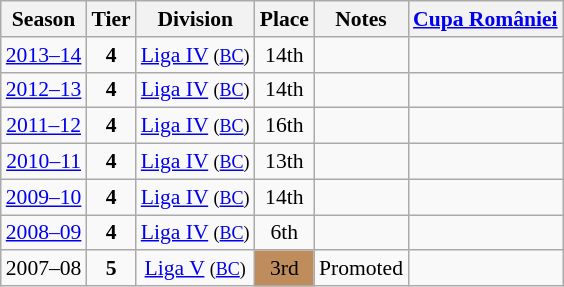<table class="wikitable" style="text-align:center; font-size:90%">
<tr>
<th>Season</th>
<th>Tier</th>
<th>Division</th>
<th>Place</th>
<th>Notes</th>
<th><a href='#'>Cupa României</a></th>
</tr>
<tr>
<td><a href='#'>2013–14</a></td>
<td><strong>4</strong></td>
<td><a href='#'>Liga IV</a> <small>(<a href='#'>BC</a>)</small></td>
<td>14th</td>
<td></td>
<td></td>
</tr>
<tr>
<td><a href='#'>2012–13</a></td>
<td><strong>4</strong></td>
<td><a href='#'>Liga IV</a> <small>(<a href='#'>BC</a>)</small></td>
<td>14th</td>
<td></td>
<td></td>
</tr>
<tr>
<td><a href='#'>2011–12</a></td>
<td><strong>4</strong></td>
<td><a href='#'>Liga IV</a> <small>(<a href='#'>BC</a>)</small></td>
<td>16th</td>
<td></td>
<td></td>
</tr>
<tr>
<td><a href='#'>2010–11</a></td>
<td><strong>4</strong></td>
<td><a href='#'>Liga IV</a> <small>(<a href='#'>BC</a>)</small></td>
<td>13th</td>
<td></td>
<td></td>
</tr>
<tr>
<td><a href='#'>2009–10</a></td>
<td><strong>4</strong></td>
<td><a href='#'>Liga IV</a> <small>(<a href='#'>BC</a>)</small></td>
<td>14th</td>
<td></td>
<td></td>
</tr>
<tr>
<td><a href='#'>2008–09</a></td>
<td><strong>4</strong></td>
<td><a href='#'>Liga IV</a> <small>(<a href='#'>BC</a>)</small></td>
<td>6th</td>
<td></td>
<td></td>
</tr>
<tr>
<td>2007–08</td>
<td><strong>5</strong></td>
<td><a href='#'>Liga V</a> <small>(<a href='#'>BC</a>)</small></td>
<td align=center bgcolor=#BF8D5B>3rd</td>
<td>Promoted</td>
<td></td>
</tr>
</table>
